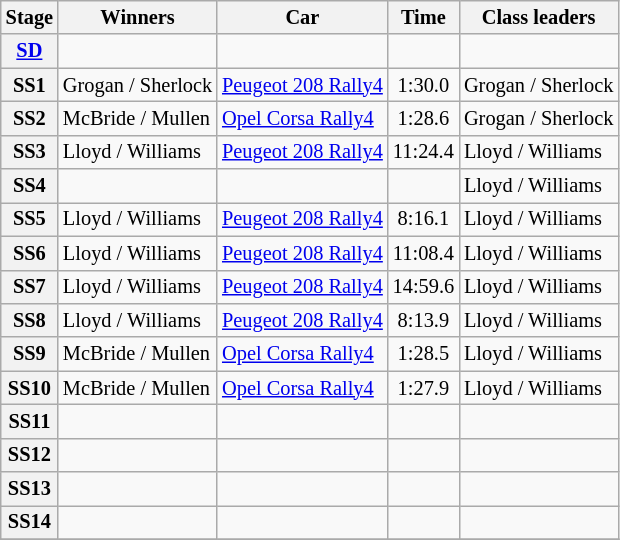<table class="wikitable" style="font-size:85%">
<tr>
<th>Stage</th>
<th>Winners</th>
<th>Car</th>
<th>Time</th>
<th>Class leaders</th>
</tr>
<tr>
<th><a href='#'>SD</a></th>
<td></td>
<td></td>
<td align="center"></td>
<td></td>
</tr>
<tr>
<th>SS1</th>
<td>Grogan / Sherlock</td>
<td><a href='#'>Peugeot 208 Rally4</a></td>
<td align="center">1:30.0</td>
<td>Grogan / Sherlock</td>
</tr>
<tr>
<th>SS2</th>
<td>McBride / Mullen</td>
<td><a href='#'>Opel Corsa Rally4</a></td>
<td align="center">1:28.6</td>
<td>Grogan / Sherlock</td>
</tr>
<tr>
<th>SS3</th>
<td>Lloyd / Williams</td>
<td><a href='#'>Peugeot 208 Rally4</a></td>
<td align="center">11:24.4</td>
<td>Lloyd / Williams</td>
</tr>
<tr>
<th>SS4</th>
<td></td>
<td></td>
<td></td>
<td>Lloyd / Williams</td>
</tr>
<tr>
<th>SS5</th>
<td>Lloyd / Williams</td>
<td><a href='#'>Peugeot 208 Rally4</a></td>
<td align="center">8:16.1</td>
<td>Lloyd / Williams</td>
</tr>
<tr>
<th>SS6</th>
<td>Lloyd / Williams</td>
<td><a href='#'>Peugeot 208 Rally4</a></td>
<td align="center">11:08.4</td>
<td>Lloyd / Williams</td>
</tr>
<tr>
<th>SS7</th>
<td>Lloyd / Williams</td>
<td><a href='#'>Peugeot 208 Rally4</a></td>
<td align="center">14:59.6</td>
<td>Lloyd / Williams</td>
</tr>
<tr>
<th>SS8</th>
<td>Lloyd / Williams</td>
<td><a href='#'>Peugeot 208 Rally4</a></td>
<td align="center">8:13.9</td>
<td>Lloyd / Williams</td>
</tr>
<tr>
<th>SS9</th>
<td>McBride / Mullen</td>
<td><a href='#'>Opel Corsa Rally4</a></td>
<td align="center">1:28.5</td>
<td>Lloyd / Williams</td>
</tr>
<tr>
<th>SS10</th>
<td>McBride / Mullen</td>
<td><a href='#'>Opel Corsa Rally4</a></td>
<td align="center">1:27.9</td>
<td>Lloyd / Williams</td>
</tr>
<tr>
<th>SS11</th>
<td></td>
<td></td>
<td align="center"></td>
<td></td>
</tr>
<tr>
<th>SS12</th>
<td></td>
<td></td>
<td align="center"></td>
<td></td>
</tr>
<tr>
<th>SS13</th>
<td></td>
<td></td>
<td align="center"></td>
<td></td>
</tr>
<tr>
<th>SS14</th>
<td></td>
<td></td>
<td align="center"></td>
<td></td>
</tr>
<tr>
</tr>
</table>
